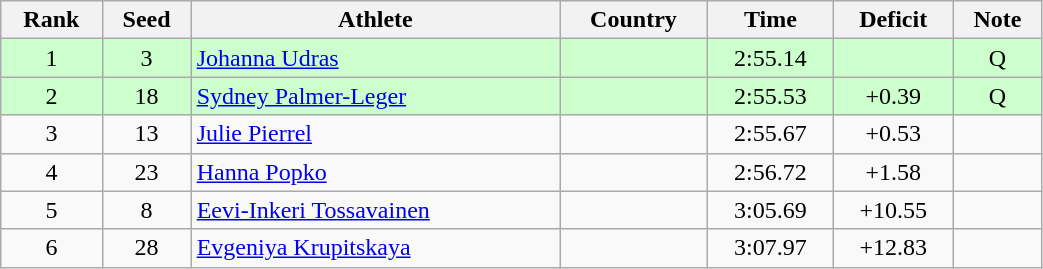<table class="wikitable sortable" style="text-align:center" width=55%>
<tr>
<th>Rank</th>
<th>Seed</th>
<th>Athlete</th>
<th>Country</th>
<th>Time</th>
<th>Deficit</th>
<th>Note</th>
</tr>
<tr bgcolor=ccffcc>
<td>1</td>
<td>3</td>
<td align=left><a href='#'>Johanna Udras</a></td>
<td align=left></td>
<td>2:55.14</td>
<td></td>
<td>Q</td>
</tr>
<tr bgcolor=ccffcc>
<td>2</td>
<td>18</td>
<td align=left><a href='#'>Sydney Palmer-Leger</a></td>
<td align=left></td>
<td>2:55.53</td>
<td>+0.39</td>
<td>Q</td>
</tr>
<tr>
<td>3</td>
<td>13</td>
<td align=left><a href='#'>Julie Pierrel</a></td>
<td align=left></td>
<td>2:55.67</td>
<td>+0.53</td>
<td></td>
</tr>
<tr>
<td>4</td>
<td>23</td>
<td align=left><a href='#'>Hanna Popko</a></td>
<td align=left></td>
<td>2:56.72</td>
<td>+1.58</td>
<td></td>
</tr>
<tr>
<td>5</td>
<td>8</td>
<td align=left><a href='#'>Eevi-Inkeri Tossavainen</a></td>
<td align=left></td>
<td>3:05.69</td>
<td>+10.55</td>
<td></td>
</tr>
<tr>
<td>6</td>
<td>28</td>
<td align=left><a href='#'>Evgeniya Krupitskaya</a></td>
<td align=left></td>
<td>3:07.97</td>
<td>+12.83</td>
<td></td>
</tr>
</table>
